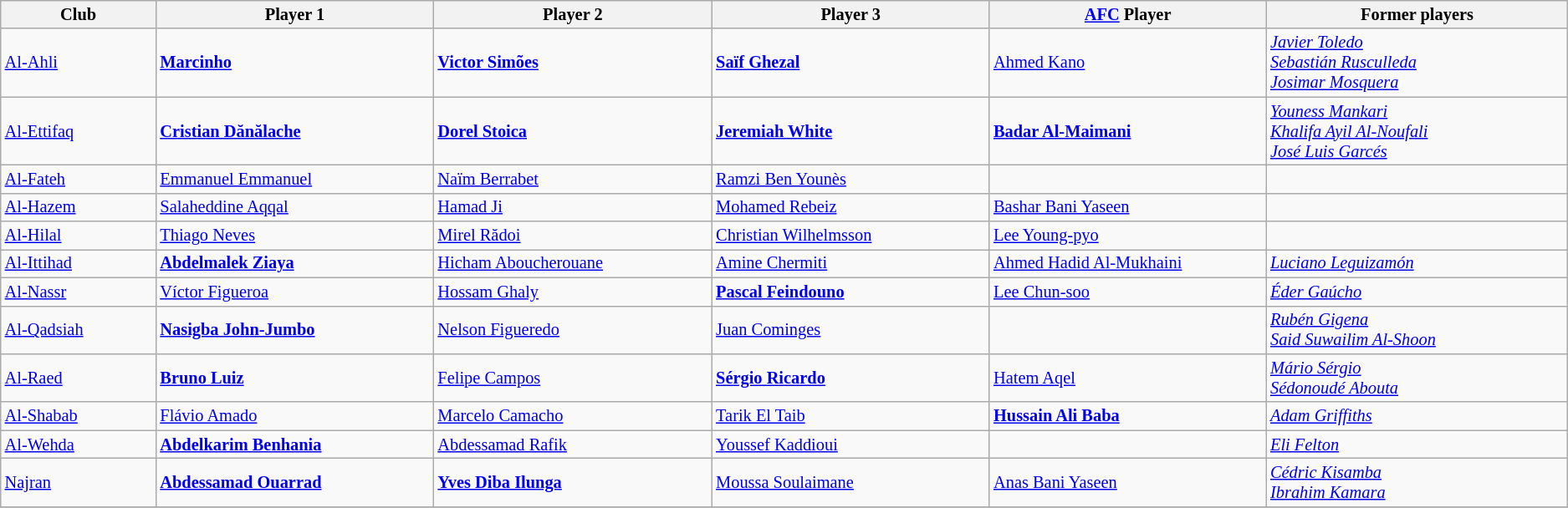<table class="wikitable" style="text-align: left; font-size:85%">
<tr>
<th width="120">Club</th>
<th width="220">Player 1</th>
<th width="220">Player 2</th>
<th width="220">Player 3</th>
<th width="220"><a href='#'>AFC</a> Player</th>
<th width="240">Former players</th>
</tr>
<tr>
<td><a href='#'>Al-Ahli</a></td>
<td> <strong><a href='#'>Marcinho</a></strong></td>
<td> <strong><a href='#'>Victor Simões</a></strong></td>
<td> <strong><a href='#'>Saïf Ghezal</a></strong></td>
<td> <a href='#'>Ahmed Kano</a></td>
<td> <em><a href='#'>Javier Toledo</a></em><br> <em><a href='#'>Sebastián Rusculleda</a></em><br> <em><a href='#'>Josimar Mosquera</a></em></td>
</tr>
<tr>
<td><a href='#'>Al-Ettifaq</a></td>
<td> <strong><a href='#'>Cristian Dănălache</a></strong></td>
<td> <strong><a href='#'>Dorel Stoica</a></strong></td>
<td> <strong><a href='#'>Jeremiah White</a></strong></td>
<td> <strong><a href='#'>Badar Al-Maimani</a></strong></td>
<td> <em><a href='#'>Youness Mankari</a></em><br> <em><a href='#'>Khalifa Ayil Al-Noufali</a></em><br> <em><a href='#'>José Luis Garcés</a></em></td>
</tr>
<tr>
<td><a href='#'>Al-Fateh</a></td>
<td> <a href='#'>Emmanuel Emmanuel</a></td>
<td> <a href='#'>Naïm Berrabet</a></td>
<td> <a href='#'>Ramzi Ben Younès</a></td>
<td></td>
<td></td>
</tr>
<tr>
<td><a href='#'>Al-Hazem</a></td>
<td> <a href='#'>Salaheddine Aqqal</a></td>
<td> <a href='#'>Hamad Ji</a></td>
<td> <a href='#'>Mohamed Rebeiz</a></td>
<td> <a href='#'>Bashar Bani Yaseen</a></td>
<td></td>
</tr>
<tr>
<td><a href='#'>Al-Hilal</a></td>
<td> <a href='#'>Thiago Neves</a></td>
<td> <a href='#'>Mirel Rădoi</a></td>
<td> <a href='#'>Christian Wilhelmsson</a></td>
<td> <a href='#'>Lee Young-pyo</a></td>
<td></td>
</tr>
<tr>
<td><a href='#'>Al-Ittihad</a></td>
<td> <strong><a href='#'>Abdelmalek Ziaya</a></strong></td>
<td> <a href='#'>Hicham Aboucherouane</a></td>
<td> <a href='#'>Amine Chermiti</a></td>
<td> <a href='#'>Ahmed Hadid Al-Mukhaini</a></td>
<td> <em><a href='#'>Luciano Leguizamón</a></em></td>
</tr>
<tr>
<td><a href='#'>Al-Nassr</a></td>
<td> <a href='#'>Víctor Figueroa</a></td>
<td> <a href='#'>Hossam Ghaly</a></td>
<td> <strong><a href='#'>Pascal Feindouno</a></strong></td>
<td> <a href='#'>Lee Chun-soo</a></td>
<td> <em><a href='#'>Éder Gaúcho</a></em></td>
</tr>
<tr>
<td><a href='#'>Al-Qadsiah</a></td>
<td> <strong><a href='#'>Nasigba John-Jumbo</a></strong></td>
<td> <a href='#'>Nelson Figueredo</a></td>
<td> <a href='#'>Juan Cominges</a></td>
<td></td>
<td> <em><a href='#'>Rubén Gigena</a></em><br> <em><a href='#'>Said Suwailim Al-Shoon</a></em></td>
</tr>
<tr>
<td><a href='#'>Al-Raed</a></td>
<td> <strong><a href='#'>Bruno Luiz</a></strong></td>
<td> <a href='#'>Felipe Campos</a></td>
<td> <strong><a href='#'>Sérgio Ricardo</a></strong></td>
<td> <a href='#'>Hatem Aqel</a></td>
<td> <em><a href='#'>Mário Sérgio</a></em><br> <em><a href='#'>Sédonoudé Abouta</a></em></td>
</tr>
<tr>
<td><a href='#'>Al-Shabab</a></td>
<td> <a href='#'>Flávio Amado</a></td>
<td> <a href='#'>Marcelo Camacho</a></td>
<td> <a href='#'>Tarik El Taib</a></td>
<td> <strong><a href='#'>Hussain Ali Baba</a></strong></td>
<td> <em><a href='#'>Adam Griffiths</a></em></td>
</tr>
<tr>
<td><a href='#'>Al-Wehda</a></td>
<td> <strong><a href='#'>Abdelkarim Benhania</a></strong></td>
<td> <a href='#'>Abdessamad Rafik</a></td>
<td> <a href='#'>Youssef Kaddioui</a></td>
<td></td>
<td> <em><a href='#'>Eli Felton</a></em></td>
</tr>
<tr>
<td><a href='#'>Najran</a></td>
<td>  <strong><a href='#'>Abdessamad Ouarrad</a></strong></td>
<td> <strong><a href='#'>Yves Diba Ilunga</a></strong></td>
<td> <a href='#'>Moussa Soulaimane</a></td>
<td> <a href='#'>Anas Bani Yaseen</a></td>
<td> <em><a href='#'>Cédric Kisamba</a></em><br> <em><a href='#'>Ibrahim Kamara</a></em></td>
</tr>
<tr>
</tr>
</table>
